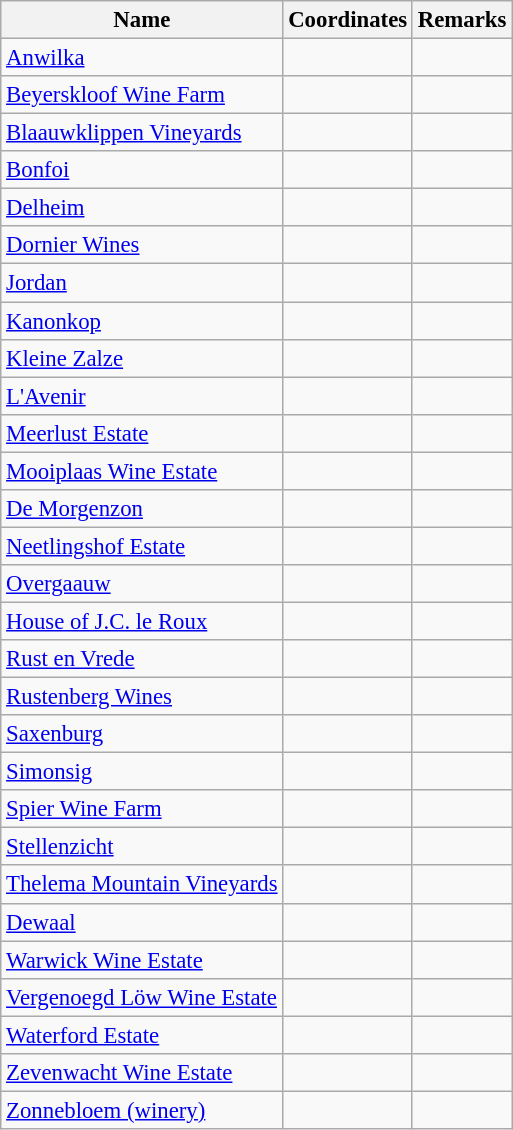<table class="wikitable sortable" style="font-size: 95%;">
<tr>
<th>Name</th>
<th>Coordinates</th>
<th>Remarks</th>
</tr>
<tr>
<td><a href='#'>Anwilka</a></td>
<td></td>
<td></td>
</tr>
<tr>
<td><a href='#'>Beyerskloof Wine Farm</a></td>
<td></td>
<td></td>
</tr>
<tr>
<td><a href='#'>Blaauwklippen Vineyards</a></td>
<td></td>
<td></td>
</tr>
<tr>
<td><a href='#'>Bonfoi</a></td>
<td></td>
<td></td>
</tr>
<tr>
<td><a href='#'>Delheim</a></td>
<td></td>
<td></td>
</tr>
<tr>
<td><a href='#'>Dornier Wines</a></td>
<td></td>
<td></td>
</tr>
<tr>
<td><a href='#'>Jordan</a></td>
<td></td>
<td></td>
</tr>
<tr>
<td><a href='#'>Kanonkop</a></td>
<td></td>
<td></td>
</tr>
<tr>
<td><a href='#'>Kleine Zalze</a></td>
<td></td>
<td></td>
</tr>
<tr>
<td><a href='#'>L'Avenir</a></td>
<td></td>
<td></td>
</tr>
<tr>
<td><a href='#'>Meerlust Estate</a></td>
<td></td>
<td></td>
</tr>
<tr>
<td><a href='#'>Mooiplaas Wine Estate</a></td>
<td></td>
<td></td>
</tr>
<tr>
<td><a href='#'>De Morgenzon</a></td>
<td></td>
<td></td>
</tr>
<tr>
<td><a href='#'>Neetlingshof Estate</a></td>
<td></td>
<td></td>
</tr>
<tr>
<td><a href='#'>Overgaauw</a></td>
<td></td>
<td></td>
</tr>
<tr>
<td><a href='#'>House of J.C. le Roux</a></td>
<td></td>
<td></td>
</tr>
<tr>
<td><a href='#'>Rust en Vrede</a></td>
<td></td>
<td></td>
</tr>
<tr>
<td><a href='#'>Rustenberg Wines</a></td>
<td></td>
<td></td>
</tr>
<tr>
<td><a href='#'>Saxenburg</a></td>
<td></td>
<td></td>
</tr>
<tr>
<td><a href='#'>Simonsig</a></td>
<td></td>
<td></td>
</tr>
<tr>
<td><a href='#'>Spier Wine Farm</a></td>
<td></td>
<td></td>
</tr>
<tr>
<td><a href='#'>Stellenzicht</a></td>
<td></td>
<td></td>
</tr>
<tr>
<td><a href='#'>Thelema Mountain Vineyards</a></td>
<td></td>
<td></td>
</tr>
<tr>
<td><a href='#'>Dewaal</a></td>
<td></td>
<td></td>
</tr>
<tr>
<td><a href='#'>Warwick Wine Estate</a></td>
<td></td>
<td></td>
</tr>
<tr>
<td><a href='#'>Vergenoegd Löw Wine Estate</a></td>
<td></td>
<td></td>
</tr>
<tr>
<td><a href='#'>Waterford Estate</a></td>
<td></td>
<td></td>
</tr>
<tr>
<td><a href='#'>Zevenwacht Wine Estate</a></td>
<td></td>
</tr>
<tr>
<td><a href='#'>Zonnebloem (winery)</a></td>
<td></td>
<td></td>
</tr>
</table>
